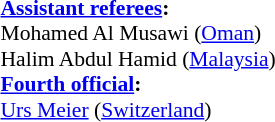<table width=100% style="font-size: 90%">
<tr>
<td><br><strong><a href='#'>Assistant referees</a>:</strong>
<br>Mohamed Al Musawi (<a href='#'>Oman</a>)
<br>Halim Abdul Hamid (<a href='#'>Malaysia</a>)
<br><strong><a href='#'>Fourth official</a>:</strong>
<br><a href='#'>Urs Meier</a> (<a href='#'>Switzerland</a>)</td>
</tr>
</table>
